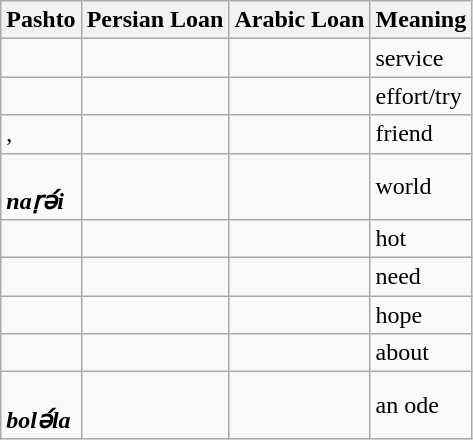<table class="wikitable">
<tr>
<th>Pashto</th>
<th>Persian Loan</th>
<th>Arabic Loan</th>
<th>Meaning</th>
</tr>
<tr>
<td><br><strong></strong></td>
<td><br> </td>
<td><br></td>
<td>service</td>
</tr>
<tr>
<td><br><strong></strong></td>
<td><br> </td>
<td></td>
<td>effort/try</td>
</tr>
<tr>
<td>, <br><strong></strong></td>
<td><br></td>
<td></td>
<td>friend</td>
</tr>
<tr>
<td><br><strong><em>naṛә́i</em></strong></td>
<td><br></td>
<td><br></td>
<td>world</td>
</tr>
<tr>
<td><br><strong></strong></td>
<td><br></td>
<td></td>
<td>hot</td>
</tr>
<tr>
<td><br><strong></strong></td>
<td></td>
<td><br></td>
<td>need</td>
</tr>
<tr>
<td><br><strong></strong></td>
<td><br></td>
<td></td>
<td>hope</td>
</tr>
<tr>
<td><br><strong></strong></td>
<td><br></td>
<td></td>
<td>about</td>
</tr>
<tr>
<td><br><strong><em>bolә́la</em></strong></td>
<td></td>
<td><br></td>
<td>an ode</td>
</tr>
</table>
